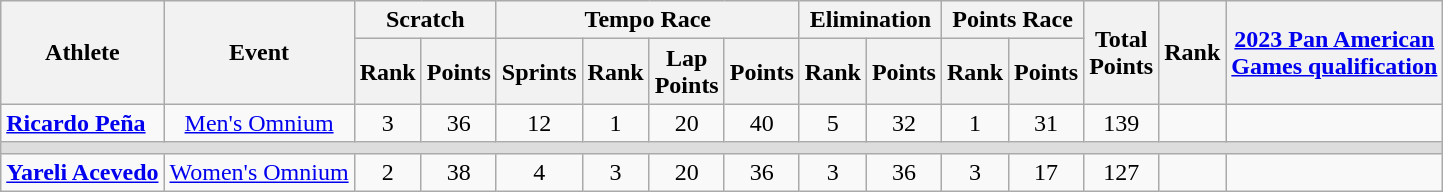<table class="wikitable">
<tr>
<th rowspan="2">Athlete</th>
<th rowspan="2">Event</th>
<th colspan="2">Scratch</th>
<th colspan="4">Tempo Race</th>
<th colspan="2">Elimination</th>
<th colspan="2">Points Race</th>
<th rowspan="2">Total<br>Points</th>
<th rowspan="2">Rank</th>
<th rowspan="2"><a href='#'>2023 Pan American <br> Games qualification</a></th>
</tr>
<tr>
<th>Rank</th>
<th>Points</th>
<th>Sprints</th>
<th>Rank</th>
<th>Lap<br>Points</th>
<th>Points</th>
<th>Rank</th>
<th>Points</th>
<th>Rank</th>
<th>Points</th>
</tr>
<tr align="center">
<td style="white-space: nowrap;" align="left"><strong><a href='#'>Ricardo Peña</a></strong></td>
<td><a href='#'>Men's Omnium</a></td>
<td style="white-space: nowrap;">3</td>
<td>36</td>
<td>12</td>
<td>1</td>
<td>20</td>
<td>40</td>
<td>5</td>
<td>32</td>
<td>1</td>
<td>31</td>
<td>139</td>
<td></td>
<td></td>
</tr>
<tr bgcolor="#ddd">
<td colspan="15"></td>
</tr>
<tr align="center">
<td style="white-space: nowrap;" align="left"><strong><a href='#'>Yareli Acevedo</a></strong></td>
<td><a href='#'>Women's Omnium</a></td>
<td>2</td>
<td>38</td>
<td>4</td>
<td>3</td>
<td>20</td>
<td>36</td>
<td>3</td>
<td>36</td>
<td>3</td>
<td>17</td>
<td>127</td>
<td></td>
<td></td>
</tr>
</table>
